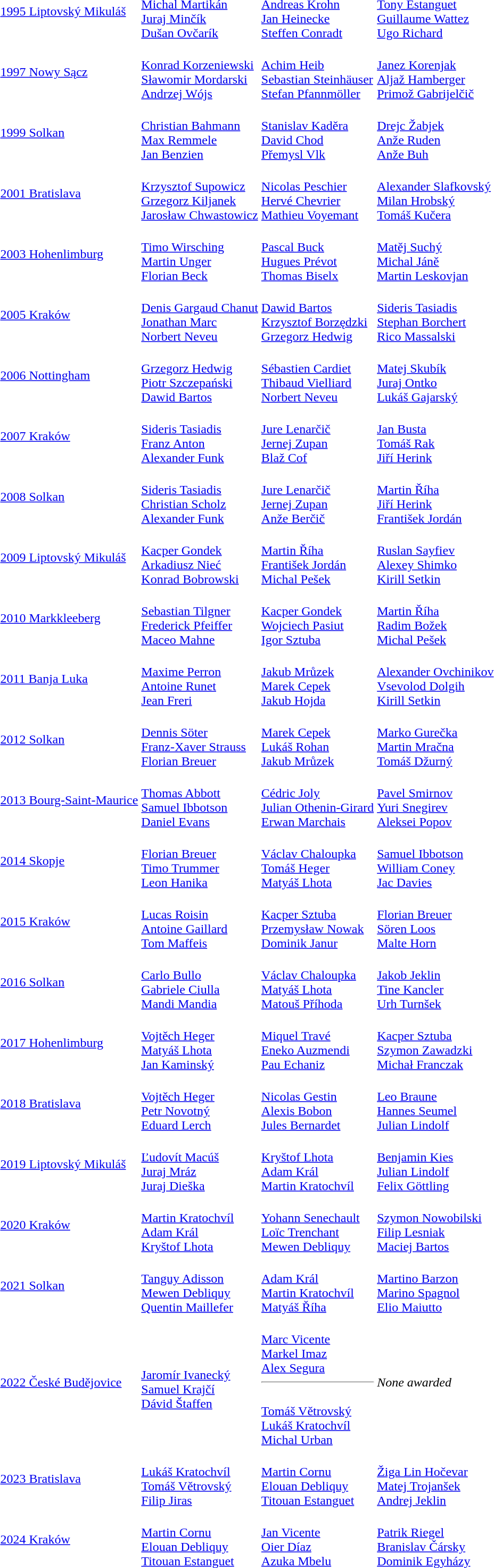<table>
<tr>
<td><a href='#'>1995 Liptovský Mikuláš</a></td>
<td><br><a href='#'>Michal Martikán</a><br><a href='#'>Juraj Minčík</a><br><a href='#'>Dušan Ovčarík</a></td>
<td><br><a href='#'>Andreas Krohn</a><br><a href='#'>Jan Heinecke</a><br><a href='#'>Steffen Conradt</a></td>
<td><br><a href='#'>Tony Estanguet</a><br><a href='#'>Guillaume Wattez</a><br><a href='#'>Ugo Richard</a></td>
</tr>
<tr>
<td><a href='#'>1997 Nowy Sącz</a></td>
<td><br><a href='#'>Konrad Korzeniewski</a><br><a href='#'>Sławomir Mordarski</a><br><a href='#'>Andrzej Wójs</a></td>
<td><br><a href='#'>Achim Heib</a><br><a href='#'>Sebastian Steinhäuser</a><br><a href='#'>Stefan Pfannmöller</a></td>
<td><br><a href='#'>Janez Korenjak</a><br><a href='#'>Aljaž Hamberger</a><br><a href='#'>Primož Gabrijelčič</a></td>
</tr>
<tr>
<td><a href='#'>1999 Solkan</a></td>
<td><br><a href='#'>Christian Bahmann</a><br><a href='#'>Max Remmele</a><br><a href='#'>Jan Benzien</a></td>
<td><br><a href='#'>Stanislav Kaděra</a><br><a href='#'>David Chod</a><br><a href='#'>Přemysl Vlk</a></td>
<td><br><a href='#'>Drejc Žabjek</a><br><a href='#'>Anže Ruden</a><br><a href='#'>Anže Buh</a></td>
</tr>
<tr>
<td><a href='#'>2001 Bratislava</a></td>
<td><br><a href='#'>Krzysztof Supowicz</a><br><a href='#'>Grzegorz Kiljanek</a><br><a href='#'>Jarosław Chwastowicz</a></td>
<td><br><a href='#'>Nicolas Peschier</a><br><a href='#'>Hervé Chevrier</a><br><a href='#'>Mathieu Voyemant</a></td>
<td><br><a href='#'>Alexander Slafkovský</a><br><a href='#'>Milan Hrobský</a><br><a href='#'>Tomáš Kučera</a></td>
</tr>
<tr>
<td><a href='#'>2003 Hohenlimburg</a></td>
<td><br><a href='#'>Timo Wirsching</a><br><a href='#'>Martin Unger</a><br><a href='#'>Florian Beck</a></td>
<td><br><a href='#'>Pascal Buck</a><br><a href='#'>Hugues Prévot</a><br><a href='#'>Thomas Biselx</a></td>
<td><br><a href='#'>Matěj Suchý</a><br><a href='#'>Michal Jáně</a><br><a href='#'>Martin Leskovjan</a></td>
</tr>
<tr>
<td><a href='#'>2005 Kraków</a></td>
<td><br><a href='#'>Denis Gargaud Chanut</a><br><a href='#'>Jonathan Marc</a><br><a href='#'>Norbert Neveu</a></td>
<td><br><a href='#'>Dawid Bartos</a><br><a href='#'>Krzysztof Borzędzki</a><br><a href='#'>Grzegorz Hedwig</a></td>
<td><br><a href='#'>Sideris Tasiadis</a><br><a href='#'>Stephan Borchert</a><br><a href='#'>Rico Massalski</a></td>
</tr>
<tr>
<td><a href='#'>2006 Nottingham</a></td>
<td><br><a href='#'>Grzegorz Hedwig</a><br><a href='#'>Piotr Szczepański</a><br><a href='#'>Dawid Bartos</a></td>
<td><br><a href='#'>Sébastien Cardiet</a><br><a href='#'>Thibaud Vielliard</a><br><a href='#'>Norbert Neveu</a></td>
<td><br><a href='#'>Matej Skubík</a><br><a href='#'>Juraj Ontko</a><br><a href='#'>Lukáš Gajarský</a></td>
</tr>
<tr>
<td><a href='#'>2007 Kraków</a></td>
<td><br><a href='#'>Sideris Tasiadis</a><br><a href='#'>Franz Anton</a><br><a href='#'>Alexander Funk</a></td>
<td><br><a href='#'>Jure Lenarčič</a><br><a href='#'>Jernej Zupan</a><br><a href='#'>Blaž Cof</a></td>
<td><br><a href='#'>Jan Busta</a><br><a href='#'>Tomáš Rak</a><br><a href='#'>Jiří Herink</a></td>
</tr>
<tr>
<td><a href='#'>2008 Solkan</a></td>
<td><br><a href='#'>Sideris Tasiadis</a><br><a href='#'>Christian Scholz</a><br><a href='#'>Alexander Funk</a></td>
<td><br><a href='#'>Jure Lenarčič</a><br><a href='#'>Jernej Zupan</a><br><a href='#'>Anže Berčič</a></td>
<td><br><a href='#'>Martin Říha</a><br><a href='#'>Jiří Herink</a><br><a href='#'>František Jordán</a></td>
</tr>
<tr>
<td><a href='#'>2009 Liptovský Mikuláš</a></td>
<td><br><a href='#'>Kacper Gondek</a><br><a href='#'>Arkadiusz Nieć</a><br><a href='#'>Konrad Bobrowski</a></td>
<td><br><a href='#'>Martin Říha</a><br><a href='#'>František Jordán</a><br><a href='#'>Michal Pešek</a></td>
<td><br><a href='#'>Ruslan Sayfiev</a><br><a href='#'>Alexey Shimko</a><br><a href='#'>Kirill Setkin</a></td>
</tr>
<tr>
<td><a href='#'>2010 Markkleeberg</a></td>
<td><br><a href='#'>Sebastian Tilgner</a><br><a href='#'>Frederick Pfeiffer</a><br><a href='#'>Maceo Mahne</a></td>
<td><br><a href='#'>Kacper Gondek</a><br><a href='#'>Wojciech Pasiut</a><br><a href='#'>Igor Sztuba</a></td>
<td><br><a href='#'>Martin Říha</a><br><a href='#'>Radim Božek</a><br><a href='#'>Michal Pešek</a></td>
</tr>
<tr>
<td><a href='#'>2011 Banja Luka</a></td>
<td><br><a href='#'>Maxime Perron</a><br><a href='#'>Antoine Runet</a><br><a href='#'>Jean Freri</a></td>
<td><br><a href='#'>Jakub Mrůzek</a><br><a href='#'>Marek Cepek</a><br><a href='#'>Jakub Hojda</a></td>
<td><br><a href='#'>Alexander Ovchinikov</a><br><a href='#'>Vsevolod Dolgih</a><br><a href='#'>Kirill Setkin</a></td>
</tr>
<tr>
<td><a href='#'>2012 Solkan</a></td>
<td><br><a href='#'>Dennis Söter</a><br><a href='#'>Franz-Xaver Strauss</a><br><a href='#'>Florian Breuer</a></td>
<td><br><a href='#'>Marek Cepek</a><br><a href='#'>Lukáš Rohan</a><br><a href='#'>Jakub Mrůzek</a></td>
<td><br><a href='#'>Marko Gurečka</a><br><a href='#'>Martin Mračna</a><br><a href='#'>Tomáš Džurný</a></td>
</tr>
<tr>
<td><a href='#'>2013 Bourg-Saint-Maurice</a></td>
<td><br><a href='#'>Thomas Abbott</a><br><a href='#'>Samuel Ibbotson</a><br><a href='#'>Daniel Evans</a></td>
<td><br><a href='#'>Cédric Joly</a><br><a href='#'>Julian Othenin-Girard</a><br><a href='#'>Erwan Marchais</a></td>
<td><br><a href='#'>Pavel Smirnov</a><br><a href='#'>Yuri Snegirev</a><br><a href='#'>Aleksei Popov</a></td>
</tr>
<tr>
<td><a href='#'>2014 Skopje</a></td>
<td><br><a href='#'>Florian Breuer</a><br><a href='#'>Timo Trummer</a><br><a href='#'>Leon Hanika</a></td>
<td><br><a href='#'>Václav Chaloupka</a><br><a href='#'>Tomáš Heger</a><br><a href='#'>Matyáš Lhota</a></td>
<td><br><a href='#'>Samuel Ibbotson</a><br><a href='#'>William Coney</a><br><a href='#'>Jac Davies</a></td>
</tr>
<tr>
<td><a href='#'>2015 Kraków</a></td>
<td><br><a href='#'>Lucas Roisin</a><br><a href='#'>Antoine Gaillard</a><br><a href='#'>Tom Maffeis</a></td>
<td><br><a href='#'>Kacper Sztuba</a><br><a href='#'>Przemysław Nowak</a><br><a href='#'>Dominik Janur</a></td>
<td><br><a href='#'>Florian Breuer</a><br><a href='#'>Sören Loos</a><br><a href='#'>Malte Horn</a></td>
</tr>
<tr>
<td><a href='#'>2016 Solkan</a></td>
<td><br><a href='#'>Carlo Bullo</a><br><a href='#'>Gabriele Ciulla</a><br><a href='#'>Mandi Mandia</a></td>
<td><br><a href='#'>Václav Chaloupka</a><br><a href='#'>Matyáš Lhota</a><br><a href='#'>Matouš Příhoda</a></td>
<td><br><a href='#'>Jakob Jeklin</a><br><a href='#'>Tine Kancler</a><br><a href='#'>Urh Turnšek</a></td>
</tr>
<tr>
<td><a href='#'>2017 Hohenlimburg</a></td>
<td><br><a href='#'>Vojtěch Heger</a><br><a href='#'>Matyáš Lhota</a><br><a href='#'>Jan Kaminský</a></td>
<td><br><a href='#'>Miquel Travé</a><br><a href='#'>Eneko Auzmendi</a><br><a href='#'>Pau Echaniz</a></td>
<td><br><a href='#'>Kacper Sztuba</a><br><a href='#'>Szymon Zawadzki</a><br><a href='#'>Michał Franczak</a></td>
</tr>
<tr>
<td><a href='#'>2018 Bratislava</a></td>
<td><br><a href='#'>Vojtěch Heger</a><br><a href='#'>Petr Novotný</a><br><a href='#'>Eduard Lerch</a></td>
<td><br><a href='#'>Nicolas Gestin</a><br><a href='#'>Alexis Bobon</a><br><a href='#'>Jules Bernardet</a></td>
<td><br><a href='#'>Leo Braune</a><br><a href='#'>Hannes Seumel</a><br><a href='#'>Julian Lindolf</a></td>
</tr>
<tr>
<td><a href='#'>2019 Liptovský Mikuláš</a></td>
<td><br><a href='#'>Ľudovít Macúš</a><br><a href='#'>Juraj Mráz</a><br><a href='#'>Juraj Dieška</a></td>
<td><br><a href='#'>Kryštof Lhota</a><br><a href='#'>Adam Král</a><br><a href='#'>Martin Kratochvíl</a></td>
<td><br><a href='#'>Benjamin Kies</a><br><a href='#'>Julian Lindolf</a><br><a href='#'>Felix Göttling</a></td>
</tr>
<tr>
<td><a href='#'>2020 Kraków</a></td>
<td><br><a href='#'>Martin Kratochvíl</a><br><a href='#'>Adam Král</a><br><a href='#'>Kryštof Lhota</a></td>
<td><br><a href='#'>Yohann Senechault</a><br><a href='#'>Loïc Trenchant</a><br><a href='#'>Mewen Debliquy</a></td>
<td><br><a href='#'>Szymon Nowobilski</a><br><a href='#'>Filip Lesniak</a><br><a href='#'>Maciej Bartos</a></td>
</tr>
<tr>
<td><a href='#'>2021 Solkan</a></td>
<td><br><a href='#'>Tanguy Adisson</a><br><a href='#'>Mewen Debliquy</a><br><a href='#'>Quentin Maillefer</a></td>
<td><br><a href='#'>Adam Král</a><br><a href='#'>Martin Kratochvíl</a><br><a href='#'>Matyáš Říha</a></td>
<td><br><a href='#'>Martino Barzon</a><br><a href='#'>Marino Spagnol</a><br><a href='#'>Elio Maiutto</a></td>
</tr>
<tr>
<td><a href='#'>2022 České Budějovice</a></td>
<td><br><a href='#'>Jaromír Ivanecký</a><br><a href='#'>Samuel Krajčí</a><br><a href='#'>Dávid Štaffen</a></td>
<td><br><a href='#'>Marc Vicente</a><br><a href='#'>Markel Imaz</a><br><a href='#'>Alex Segura</a><hr><br><a href='#'>Tomáš Větrovský</a><br><a href='#'>Lukáš Kratochvíl</a><br><a href='#'>Michal Urban</a></td>
<td><em>None awarded</em></td>
</tr>
<tr>
<td><a href='#'>2023 Bratislava</a></td>
<td><br><a href='#'>Lukáš Kratochvíl</a><br><a href='#'>Tomáš Větrovský</a><br><a href='#'>Filip Jiras</a></td>
<td><br><a href='#'>Martin Cornu</a><br><a href='#'>Elouan Debliquy</a><br><a href='#'>Titouan Estanguet</a></td>
<td><br><a href='#'>Žiga Lin Hočevar</a><br><a href='#'>Matej Trojanšek</a><br><a href='#'>Andrej Jeklin</a></td>
</tr>
<tr>
<td><a href='#'>2024 Kraków</a></td>
<td><br><a href='#'>Martin Cornu</a><br><a href='#'>Elouan Debliquy</a><br><a href='#'>Titouan Estanguet</a></td>
<td><br><a href='#'>Jan Vicente</a><br><a href='#'>Oier Díaz</a><br><a href='#'>Azuka Mbelu</a></td>
<td><br><a href='#'>Patrik Riegel</a><br><a href='#'>Branislav Čársky</a><br><a href='#'>Dominik Egyházy</a></td>
</tr>
</table>
